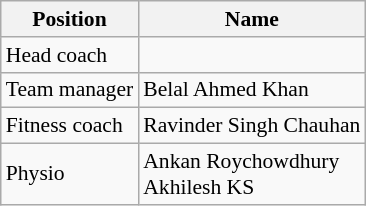<table class="wikitable" style="border-collapse:collapse; font-size:90%;">
<tr>
<th>Position</th>
<th>Name</th>
</tr>
<tr>
<td>Head coach</td>
<td></td>
</tr>
<tr>
<td>Team manager</td>
<td> Belal Ahmed Khan</td>
</tr>
<tr>
<td>Fitness coach</td>
<td> Ravinder Singh Chauhan</td>
</tr>
<tr>
<td>Physio</td>
<td> Ankan Roychowdhury<br> Akhilesh KS</td>
</tr>
</table>
